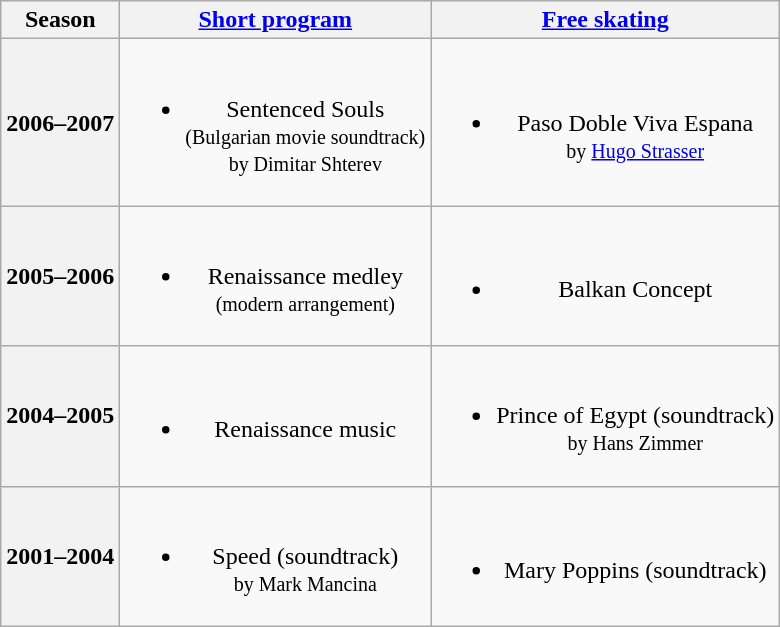<table class="wikitable" style="text-align:center">
<tr>
<th>Season</th>
<th><a href='#'>Short program</a></th>
<th><a href='#'>Free skating</a></th>
</tr>
<tr>
<th>2006–2007 <br> </th>
<td><br><ul><li>Sentenced Souls <br><small> (Bulgarian movie soundtrack) <br> by Dimitar Shterev </small></li></ul></td>
<td><br><ul><li>Paso Doble Viva Espana <br><small> by <a href='#'>Hugo Strasser</a> </small></li></ul></td>
</tr>
<tr>
<th>2005–2006 <br> </th>
<td><br><ul><li>Renaissance medley <br><small> (modern arrangement) </small></li></ul></td>
<td><br><ul><li>Balkan Concept</li></ul></td>
</tr>
<tr>
<th>2004–2005 <br> </th>
<td><br><ul><li>Renaissance music</li></ul></td>
<td><br><ul><li>Prince of Egypt (soundtrack) <br><small> by Hans Zimmer </small></li></ul></td>
</tr>
<tr>
<th>2001–2004 <br> </th>
<td><br><ul><li>Speed (soundtrack) <br><small> by Mark Mancina </small></li></ul></td>
<td><br><ul><li>Mary Poppins (soundtrack)</li></ul></td>
</tr>
</table>
